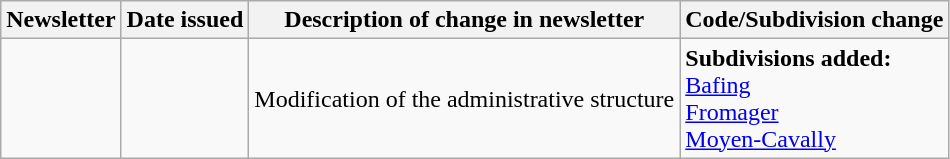<table class="wikitable">
<tr>
<th>Newsletter</th>
<th>Date issued</th>
<th>Description of change in newsletter</th>
<th>Code/Subdivision change</th>
</tr>
<tr>
<td id="I-8"></td>
<td></td>
<td>Modification of the administrative structure</td>
<td style=white-space:nowrap><strong>Subdivisions added:</strong><br>  <a href='#'>Bafing</a><br>  <a href='#'>Fromager</a><br>  <a href='#'>Moyen-Cavally</a></td>
</tr>
</table>
